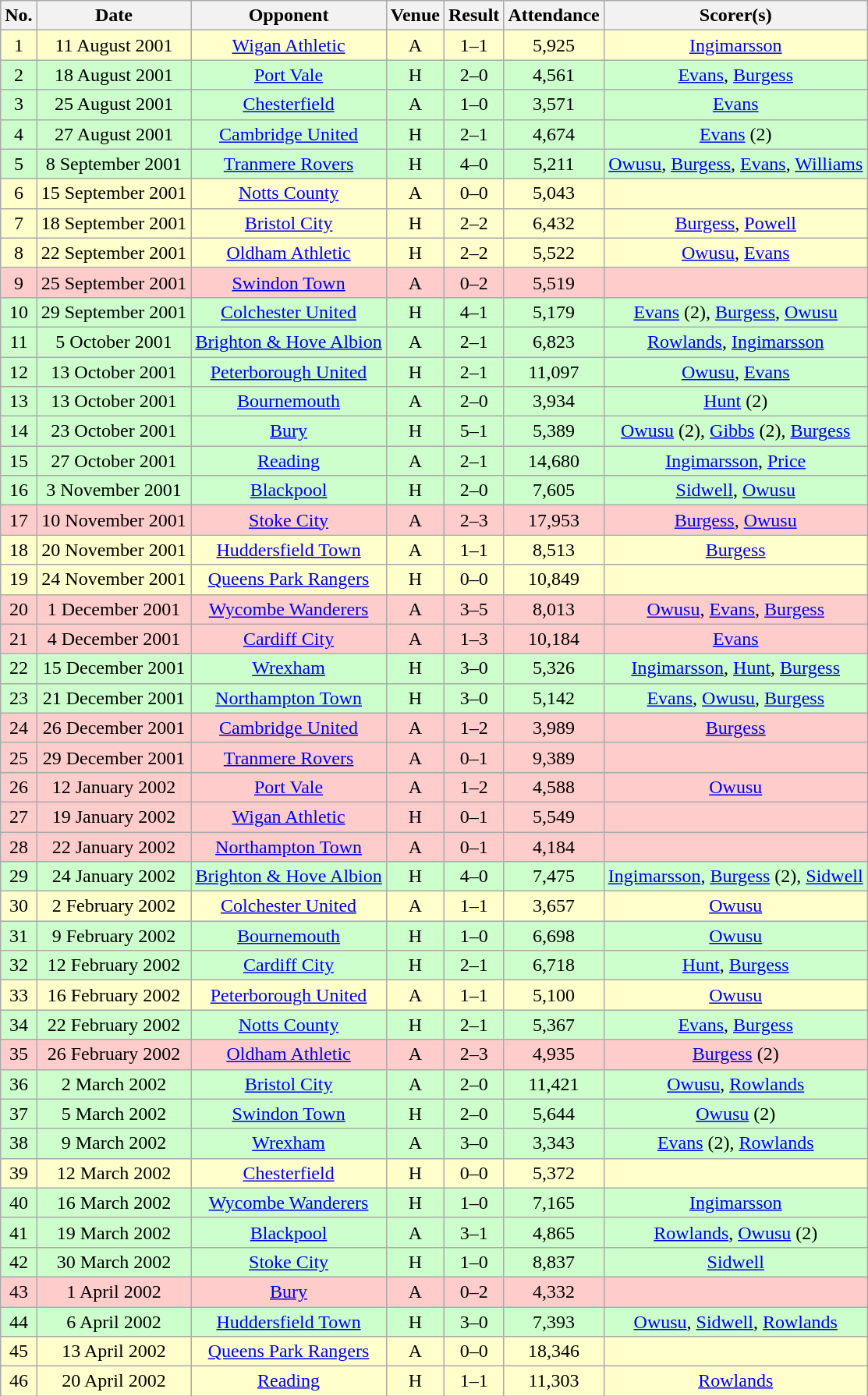<table class="wikitable sortable" style="text-align:center;">
<tr>
<th>No.</th>
<th>Date</th>
<th>Opponent</th>
<th>Venue</th>
<th>Result</th>
<th>Attendance</th>
<th>Scorer(s)</th>
</tr>
<tr style="background:#ffc;">
<td>1</td>
<td>11 August 2001</td>
<td><a href='#'>Wigan Athletic</a></td>
<td>A</td>
<td>1–1</td>
<td>5,925</td>
<td><a href='#'>Ingimarsson</a></td>
</tr>
<tr style="background:#cfc;">
<td>2</td>
<td>18 August 2001</td>
<td><a href='#'>Port Vale</a></td>
<td>H</td>
<td>2–0</td>
<td>4,561</td>
<td><a href='#'>Evans</a>, <a href='#'>Burgess</a></td>
</tr>
<tr style="background:#cfc;">
<td>3</td>
<td>25 August 2001</td>
<td><a href='#'>Chesterfield</a></td>
<td>A</td>
<td>1–0</td>
<td>3,571</td>
<td><a href='#'>Evans</a></td>
</tr>
<tr style="background:#cfc;">
<td>4</td>
<td>27 August 2001</td>
<td><a href='#'>Cambridge United</a></td>
<td>H</td>
<td>2–1</td>
<td>4,674</td>
<td><a href='#'>Evans</a> (2)</td>
</tr>
<tr style="background:#cfc;">
<td>5</td>
<td>8 September 2001</td>
<td><a href='#'>Tranmere Rovers</a></td>
<td>H</td>
<td>4–0</td>
<td>5,211</td>
<td><a href='#'>Owusu</a>, <a href='#'>Burgess</a>, <a href='#'>Evans</a>, <a href='#'>Williams</a></td>
</tr>
<tr style="background:#ffc;">
<td>6</td>
<td>15 September 2001</td>
<td><a href='#'>Notts County</a></td>
<td>A</td>
<td>0–0</td>
<td>5,043</td>
<td></td>
</tr>
<tr style="background:#ffc;">
<td>7</td>
<td>18 September 2001</td>
<td><a href='#'>Bristol City</a></td>
<td>H</td>
<td>2–2</td>
<td>6,432</td>
<td><a href='#'>Burgess</a>, <a href='#'>Powell</a></td>
</tr>
<tr style="background:#ffc;">
<td>8</td>
<td>22 September 2001</td>
<td><a href='#'>Oldham Athletic</a></td>
<td>H</td>
<td>2–2</td>
<td>5,522</td>
<td><a href='#'>Owusu</a>, <a href='#'>Evans</a></td>
</tr>
<tr style="background:#fcc;">
<td>9</td>
<td>25 September 2001</td>
<td><a href='#'>Swindon Town</a></td>
<td>A</td>
<td>0–2</td>
<td>5,519</td>
<td></td>
</tr>
<tr style="background:#cfc;">
<td>10</td>
<td>29 September 2001</td>
<td><a href='#'>Colchester United</a></td>
<td>H</td>
<td>4–1</td>
<td>5,179</td>
<td><a href='#'>Evans</a> (2), <a href='#'>Burgess</a>, <a href='#'>Owusu</a></td>
</tr>
<tr style="background:#cfc;">
<td>11</td>
<td>5 October 2001</td>
<td><a href='#'>Brighton & Hove Albion</a></td>
<td>A</td>
<td>2–1</td>
<td>6,823</td>
<td><a href='#'>Rowlands</a>, <a href='#'>Ingimarsson</a></td>
</tr>
<tr style="background:#cfc;">
<td>12</td>
<td>13 October 2001</td>
<td><a href='#'>Peterborough United</a></td>
<td>H</td>
<td>2–1</td>
<td>11,097</td>
<td><a href='#'>Owusu</a>, <a href='#'>Evans</a></td>
</tr>
<tr style="background:#cfc;">
<td>13</td>
<td>13 October 2001</td>
<td><a href='#'>Bournemouth</a></td>
<td>A</td>
<td>2–0</td>
<td>3,934</td>
<td><a href='#'>Hunt</a> (2)</td>
</tr>
<tr style="background:#cfc;">
<td>14</td>
<td>23 October 2001</td>
<td><a href='#'>Bury</a></td>
<td>H</td>
<td>5–1</td>
<td>5,389</td>
<td><a href='#'>Owusu</a> (2), <a href='#'>Gibbs</a> (2), <a href='#'>Burgess</a></td>
</tr>
<tr style="background:#cfc;">
<td>15</td>
<td>27 October 2001</td>
<td><a href='#'>Reading</a></td>
<td>A</td>
<td>2–1</td>
<td>14,680</td>
<td><a href='#'>Ingimarsson</a>, <a href='#'>Price</a></td>
</tr>
<tr style="background:#cfc;">
<td>16</td>
<td>3 November 2001</td>
<td><a href='#'>Blackpool</a></td>
<td>H</td>
<td>2–0</td>
<td>7,605</td>
<td><a href='#'>Sidwell</a>, <a href='#'>Owusu</a></td>
</tr>
<tr style="background:#fcc;">
<td>17</td>
<td>10 November 2001</td>
<td><a href='#'>Stoke City</a></td>
<td>A</td>
<td>2–3</td>
<td>17,953</td>
<td><a href='#'>Burgess</a>, <a href='#'>Owusu</a></td>
</tr>
<tr style="background:#ffc;">
<td>18</td>
<td>20 November 2001</td>
<td><a href='#'>Huddersfield Town</a></td>
<td>A</td>
<td>1–1</td>
<td>8,513</td>
<td><a href='#'>Burgess</a></td>
</tr>
<tr style="background:#ffc;">
<td>19</td>
<td>24 November 2001</td>
<td><a href='#'>Queens Park Rangers</a></td>
<td>H</td>
<td>0–0</td>
<td>10,849</td>
<td></td>
</tr>
<tr style="background:#fcc;">
<td>20</td>
<td>1 December 2001</td>
<td><a href='#'>Wycombe Wanderers</a></td>
<td>A</td>
<td>3–5</td>
<td>8,013</td>
<td><a href='#'>Owusu</a>, <a href='#'>Evans</a>, <a href='#'>Burgess</a></td>
</tr>
<tr style="background:#fcc;">
<td>21</td>
<td>4 December 2001</td>
<td><a href='#'>Cardiff City</a></td>
<td>A</td>
<td>1–3</td>
<td>10,184</td>
<td><a href='#'>Evans</a></td>
</tr>
<tr style="background:#cfc;">
<td>22</td>
<td>15 December 2001</td>
<td><a href='#'>Wrexham</a></td>
<td>H</td>
<td>3–0</td>
<td>5,326</td>
<td><a href='#'>Ingimarsson</a>, <a href='#'>Hunt</a>, <a href='#'>Burgess</a></td>
</tr>
<tr style="background:#cfc;">
<td>23</td>
<td>21 December 2001</td>
<td><a href='#'>Northampton Town</a></td>
<td>H</td>
<td>3–0</td>
<td>5,142</td>
<td><a href='#'>Evans</a>, <a href='#'>Owusu</a>, <a href='#'>Burgess</a></td>
</tr>
<tr style="background:#fcc;">
<td>24</td>
<td>26 December 2001</td>
<td><a href='#'>Cambridge United</a></td>
<td>A</td>
<td>1–2</td>
<td>3,989</td>
<td><a href='#'>Burgess</a></td>
</tr>
<tr style="background:#fcc;">
<td>25</td>
<td>29 December 2001</td>
<td><a href='#'>Tranmere Rovers</a></td>
<td>A</td>
<td>0–1</td>
<td>9,389</td>
<td></td>
</tr>
<tr style="background:#fcc;">
<td>26</td>
<td>12 January 2002</td>
<td><a href='#'>Port Vale</a></td>
<td>A</td>
<td>1–2</td>
<td>4,588</td>
<td><a href='#'>Owusu</a></td>
</tr>
<tr style="background:#fcc;">
<td>27</td>
<td>19 January 2002</td>
<td><a href='#'>Wigan Athletic</a></td>
<td>H</td>
<td>0–1</td>
<td>5,549</td>
<td></td>
</tr>
<tr style="background:#fcc;">
<td>28</td>
<td>22 January 2002</td>
<td><a href='#'>Northampton Town</a></td>
<td>A</td>
<td>0–1</td>
<td>4,184</td>
<td></td>
</tr>
<tr style="background:#cfc;">
<td>29</td>
<td>24 January 2002</td>
<td><a href='#'>Brighton & Hove Albion</a></td>
<td>H</td>
<td>4–0</td>
<td>7,475</td>
<td><a href='#'>Ingimarsson</a>, <a href='#'>Burgess</a> (2), <a href='#'>Sidwell</a></td>
</tr>
<tr style="background:#ffc;">
<td>30</td>
<td>2 February 2002</td>
<td><a href='#'>Colchester United</a></td>
<td>A</td>
<td>1–1</td>
<td>3,657</td>
<td><a href='#'>Owusu</a></td>
</tr>
<tr style="background:#cfc;">
<td>31</td>
<td>9 February 2002</td>
<td><a href='#'>Bournemouth</a></td>
<td>H</td>
<td>1–0</td>
<td>6,698</td>
<td><a href='#'>Owusu</a></td>
</tr>
<tr style="background:#cfc;">
<td>32</td>
<td>12 February 2002</td>
<td><a href='#'>Cardiff City</a></td>
<td>H</td>
<td>2–1</td>
<td>6,718</td>
<td><a href='#'>Hunt</a>, <a href='#'>Burgess</a></td>
</tr>
<tr style="background:#ffc;">
<td>33</td>
<td>16 February 2002</td>
<td><a href='#'>Peterborough United</a></td>
<td>A</td>
<td>1–1</td>
<td>5,100</td>
<td><a href='#'>Owusu</a></td>
</tr>
<tr style="background:#cfc;">
<td>34</td>
<td>22 February 2002</td>
<td><a href='#'>Notts County</a></td>
<td>H</td>
<td>2–1</td>
<td>5,367</td>
<td><a href='#'>Evans</a>, <a href='#'>Burgess</a></td>
</tr>
<tr style="background:#fcc;">
<td>35</td>
<td>26 February 2002</td>
<td><a href='#'>Oldham Athletic</a></td>
<td>A</td>
<td>2–3</td>
<td>4,935</td>
<td><a href='#'>Burgess</a> (2)</td>
</tr>
<tr style="background:#cfc;">
<td>36</td>
<td>2 March 2002</td>
<td><a href='#'>Bristol City</a></td>
<td>A</td>
<td>2–0</td>
<td>11,421</td>
<td><a href='#'>Owusu</a>, <a href='#'>Rowlands</a></td>
</tr>
<tr style="background:#cfc;">
<td>37</td>
<td>5 March 2002</td>
<td><a href='#'>Swindon Town</a></td>
<td>H</td>
<td>2–0</td>
<td>5,644</td>
<td><a href='#'>Owusu</a> (2)</td>
</tr>
<tr style="background:#cfc;">
<td>38</td>
<td>9 March 2002</td>
<td><a href='#'>Wrexham</a></td>
<td>A</td>
<td>3–0</td>
<td>3,343</td>
<td><a href='#'>Evans</a> (2), <a href='#'>Rowlands</a></td>
</tr>
<tr style="background:#ffc;">
<td>39</td>
<td>12 March 2002</td>
<td><a href='#'>Chesterfield</a></td>
<td>H</td>
<td>0–0</td>
<td>5,372</td>
<td></td>
</tr>
<tr style="background:#cfc;">
<td>40</td>
<td>16 March 2002</td>
<td><a href='#'>Wycombe Wanderers</a></td>
<td>H</td>
<td>1–0</td>
<td>7,165</td>
<td><a href='#'>Ingimarsson</a></td>
</tr>
<tr style="background:#cfc;">
<td>41</td>
<td>19 March 2002</td>
<td><a href='#'>Blackpool</a></td>
<td>A</td>
<td>3–1</td>
<td>4,865</td>
<td><a href='#'>Rowlands</a>, <a href='#'>Owusu</a> (2)</td>
</tr>
<tr style="background:#cfc;">
<td>42</td>
<td>30 March 2002</td>
<td><a href='#'>Stoke City</a></td>
<td>H</td>
<td>1–0</td>
<td>8,837</td>
<td><a href='#'>Sidwell</a></td>
</tr>
<tr style="background:#fcc;">
<td>43</td>
<td>1 April 2002</td>
<td><a href='#'>Bury</a></td>
<td>A</td>
<td>0–2</td>
<td>4,332</td>
<td></td>
</tr>
<tr style="background:#cfc;">
<td>44</td>
<td>6 April 2002</td>
<td><a href='#'>Huddersfield Town</a></td>
<td>H</td>
<td>3–0</td>
<td>7,393</td>
<td><a href='#'>Owusu</a>, <a href='#'>Sidwell</a>, <a href='#'>Rowlands</a></td>
</tr>
<tr style="background:#ffc;">
<td>45</td>
<td>13 April 2002</td>
<td><a href='#'>Queens Park Rangers</a></td>
<td>A</td>
<td>0–0</td>
<td>18,346</td>
<td></td>
</tr>
<tr style="background:#ffc;">
<td>46</td>
<td>20 April 2002</td>
<td><a href='#'>Reading</a></td>
<td>H</td>
<td>1–1</td>
<td>11,303</td>
<td><a href='#'>Rowlands</a></td>
</tr>
</table>
